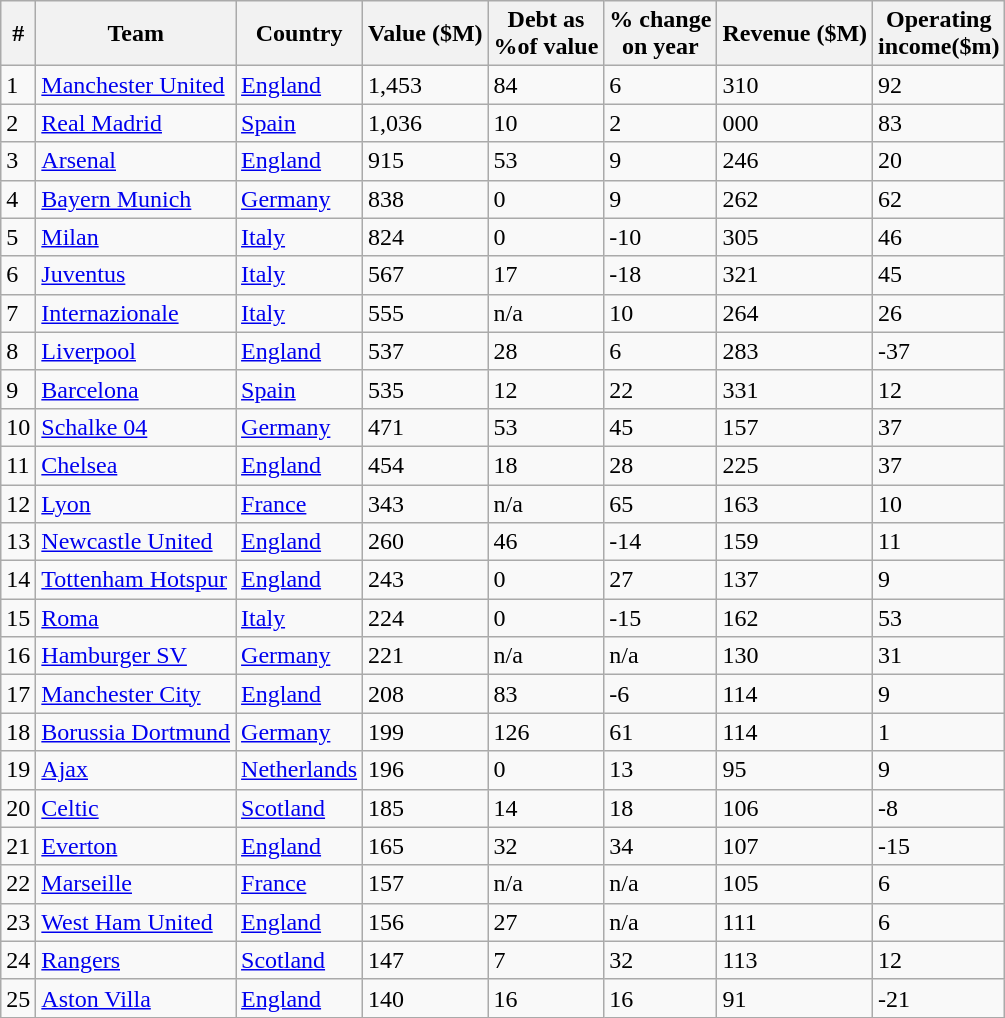<table class="sortable wikitable">
<tr>
<th>#</th>
<th>Team</th>
<th>Country</th>
<th>Value ($M)</th>
<th>Debt as<br>%of value</th>
<th>% change<br>on year</th>
<th>Revenue ($M)</th>
<th>Operating<br>income($m)</th>
</tr>
<tr>
<td>1</td>
<td><a href='#'>Manchester United</a></td>
<td> <a href='#'>England</a></td>
<td>1,453</td>
<td>84</td>
<td>6</td>
<td>310</td>
<td>92</td>
</tr>
<tr>
<td>2</td>
<td><a href='#'>Real Madrid</a></td>
<td> <a href='#'>Spain</a></td>
<td>1,036</td>
<td>10</td>
<td>2</td>
<td>000</td>
<td>83</td>
</tr>
<tr>
<td>3</td>
<td><a href='#'>Arsenal</a></td>
<td> <a href='#'>England</a></td>
<td>915</td>
<td>53</td>
<td>9</td>
<td>246</td>
<td>20</td>
</tr>
<tr>
<td>4</td>
<td><a href='#'>Bayern Munich</a></td>
<td> <a href='#'>Germany</a></td>
<td>838</td>
<td>0</td>
<td>9</td>
<td>262</td>
<td>62</td>
</tr>
<tr>
<td>5</td>
<td><a href='#'>Milan</a></td>
<td> <a href='#'>Italy</a></td>
<td>824</td>
<td>0</td>
<td>-10</td>
<td>305</td>
<td>46</td>
</tr>
<tr>
<td>6</td>
<td><a href='#'>Juventus</a></td>
<td> <a href='#'>Italy</a></td>
<td>567</td>
<td>17</td>
<td>-18</td>
<td>321</td>
<td>45</td>
</tr>
<tr>
<td>7</td>
<td><a href='#'>Internazionale</a></td>
<td> <a href='#'>Italy</a></td>
<td>555</td>
<td>n/a</td>
<td>10</td>
<td>264</td>
<td>26</td>
</tr>
<tr>
<td>8</td>
<td><a href='#'>Liverpool</a></td>
<td> <a href='#'>England</a></td>
<td>537</td>
<td>28</td>
<td>6</td>
<td>283</td>
<td>-37</td>
</tr>
<tr>
<td>9</td>
<td><a href='#'>Barcelona</a></td>
<td> <a href='#'>Spain</a></td>
<td>535</td>
<td>12</td>
<td>22</td>
<td>331</td>
<td>12</td>
</tr>
<tr>
<td>10</td>
<td><a href='#'>Schalke 04</a></td>
<td> <a href='#'>Germany</a></td>
<td>471</td>
<td>53</td>
<td>45</td>
<td>157</td>
<td>37</td>
</tr>
<tr>
<td>11</td>
<td><a href='#'>Chelsea</a></td>
<td> <a href='#'>England</a></td>
<td>454</td>
<td>18</td>
<td>28</td>
<td>225</td>
<td>37</td>
</tr>
<tr>
<td>12</td>
<td><a href='#'>Lyon</a></td>
<td> <a href='#'>France</a></td>
<td>343</td>
<td>n/a</td>
<td>65</td>
<td>163</td>
<td>10</td>
</tr>
<tr>
<td>13</td>
<td><a href='#'>Newcastle United</a></td>
<td> <a href='#'>England</a></td>
<td>260</td>
<td>46</td>
<td>-14</td>
<td>159</td>
<td>11</td>
</tr>
<tr>
<td>14</td>
<td><a href='#'>Tottenham Hotspur</a></td>
<td> <a href='#'>England</a></td>
<td>243</td>
<td>0</td>
<td>27</td>
<td>137</td>
<td>9</td>
</tr>
<tr>
<td>15</td>
<td><a href='#'>Roma</a></td>
<td> <a href='#'>Italy</a></td>
<td>224</td>
<td>0</td>
<td>-15</td>
<td>162</td>
<td>53</td>
</tr>
<tr>
<td>16</td>
<td><a href='#'>Hamburger SV</a></td>
<td> <a href='#'>Germany</a></td>
<td>221</td>
<td>n/a</td>
<td>n/a</td>
<td>130</td>
<td>31</td>
</tr>
<tr>
<td>17</td>
<td><a href='#'>Manchester City</a></td>
<td> <a href='#'>England</a></td>
<td>208</td>
<td>83</td>
<td>-6</td>
<td>114</td>
<td>9</td>
</tr>
<tr>
<td>18</td>
<td><a href='#'>Borussia Dortmund</a></td>
<td> <a href='#'>Germany</a></td>
<td>199</td>
<td>126</td>
<td>61</td>
<td>114</td>
<td>1</td>
</tr>
<tr>
<td>19</td>
<td><a href='#'>Ajax</a></td>
<td> <a href='#'>Netherlands</a></td>
<td>196</td>
<td>0</td>
<td>13</td>
<td>95</td>
<td>9</td>
</tr>
<tr>
<td>20</td>
<td><a href='#'>Celtic</a></td>
<td> <a href='#'>Scotland</a></td>
<td>185</td>
<td>14</td>
<td>18</td>
<td>106</td>
<td>-8</td>
</tr>
<tr>
<td>21</td>
<td><a href='#'>Everton</a></td>
<td> <a href='#'>England</a></td>
<td>165</td>
<td>32</td>
<td>34</td>
<td>107</td>
<td>-15</td>
</tr>
<tr>
<td>22</td>
<td><a href='#'>Marseille</a></td>
<td> <a href='#'>France</a></td>
<td>157</td>
<td>n/a</td>
<td>n/a</td>
<td>105</td>
<td>6</td>
</tr>
<tr>
<td>23</td>
<td><a href='#'>West Ham United</a></td>
<td> <a href='#'>England</a></td>
<td>156</td>
<td>27</td>
<td>n/a</td>
<td>111</td>
<td>6</td>
</tr>
<tr>
<td>24</td>
<td><a href='#'>Rangers</a></td>
<td> <a href='#'>Scotland</a></td>
<td>147</td>
<td>7</td>
<td>32</td>
<td>113</td>
<td>12</td>
</tr>
<tr>
<td>25</td>
<td><a href='#'>Aston Villa</a></td>
<td> <a href='#'>England</a></td>
<td>140</td>
<td>16</td>
<td>16</td>
<td>91</td>
<td>-21</td>
</tr>
</table>
